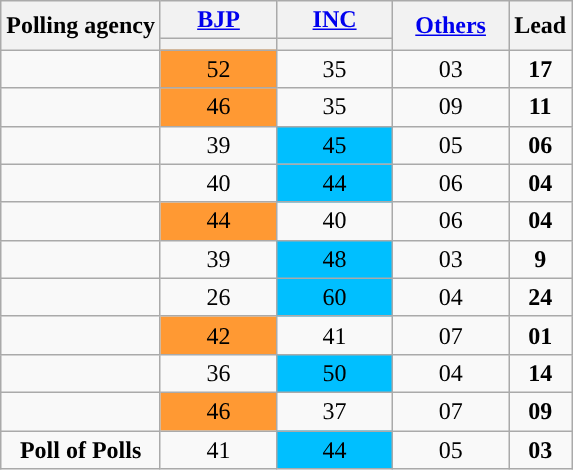<table class="wikitable collapsible sortable" style="text-align:center">
<tr>
<th rowspan="2">Polling agency</th>
<th style="width:70px;"><a href='#'>BJP</a></th>
<th style="width:70px;"><a href='#'>INC</a></th>
<th rowspan="2" style="width:70px;"><a href='#'>Others</a></th>
<th rowspan="2">Lead</th>
</tr>
<tr>
<th Style="background:"></th>
<th Style="background:"></th>
</tr>
<tr>
<td></td>
<td style="background:#f93;">52</td>
<td>35</td>
<td>03</td>
<td Style="background:"><span><strong>17</strong></span></td>
</tr>
<tr>
<td></td>
<td style="background:#f93;">46</td>
<td>35</td>
<td>09</td>
<td Style="background:"><span><strong>11</strong></span></td>
</tr>
<tr>
<td></td>
<td>39</td>
<td Style="background:#00BFFF">45</td>
<td>05</td>
<td Style="background:"><span><strong>06</strong></span></td>
</tr>
<tr>
<td></td>
<td>40</td>
<td Style="background:#00BFFF">44</td>
<td>06</td>
<td Style="background:"><span><strong>04</strong></span></td>
</tr>
<tr>
<td></td>
<td style="background:#f93;">44</td>
<td>40</td>
<td>06</td>
<td Style="background:"><span><strong>04</strong></span></td>
</tr>
<tr>
<td></td>
<td>39</td>
<td Style="background:#00BFFF">48</td>
<td>03</td>
<td Style="background:"><span><strong>9</strong></span></td>
</tr>
<tr>
<td></td>
<td>26</td>
<td Style="background:#00BFFF">60</td>
<td>04</td>
<td Style="background:"><span><strong>24</strong></span></td>
</tr>
<tr>
<td></td>
<td style="background:#f93;">42</td>
<td>41</td>
<td>07</td>
<td Style="background:"><span><strong>01</strong></span></td>
</tr>
<tr>
<td></td>
<td>36</td>
<td Style="background:#00BFFF">50</td>
<td>04</td>
<td Style="background:"><span><strong>14</strong></span></td>
</tr>
<tr>
<td></td>
<td style="background:#f93;">46</td>
<td>37</td>
<td>07</td>
<td Style="background:"><span><strong>09</strong></span></td>
</tr>
<tr>
<td><strong> Poll of Polls</strong></td>
<td>41</td>
<td Style="background:#00BFFF">44</td>
<td>05</td>
<td Style="background:"><span><strong>03</strong></span></td>
</tr>
</table>
